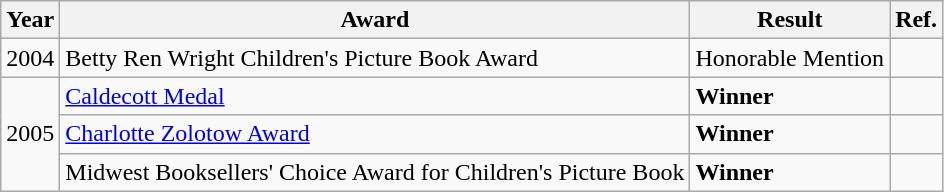<table class="wikitable sortable mw-collapsible">
<tr>
<th>Year</th>
<th>Award</th>
<th>Result</th>
<th>Ref.</th>
</tr>
<tr>
<td>2004</td>
<td>Betty Ren Wright Children's Picture Book Award</td>
<td>Honorable Mention</td>
<td></td>
</tr>
<tr>
<td rowspan="3">2005</td>
<td><a href='#'>Caldecott Medal</a></td>
<td><strong>Winner</strong></td>
<td></td>
</tr>
<tr>
<td><a href='#'>Charlotte Zolotow Award</a></td>
<td><strong>Winner</strong></td>
<td></td>
</tr>
<tr>
<td>Midwest Booksellers' Choice Award for Children's Picture Book</td>
<td><strong>Winner</strong></td>
<td></td>
</tr>
</table>
